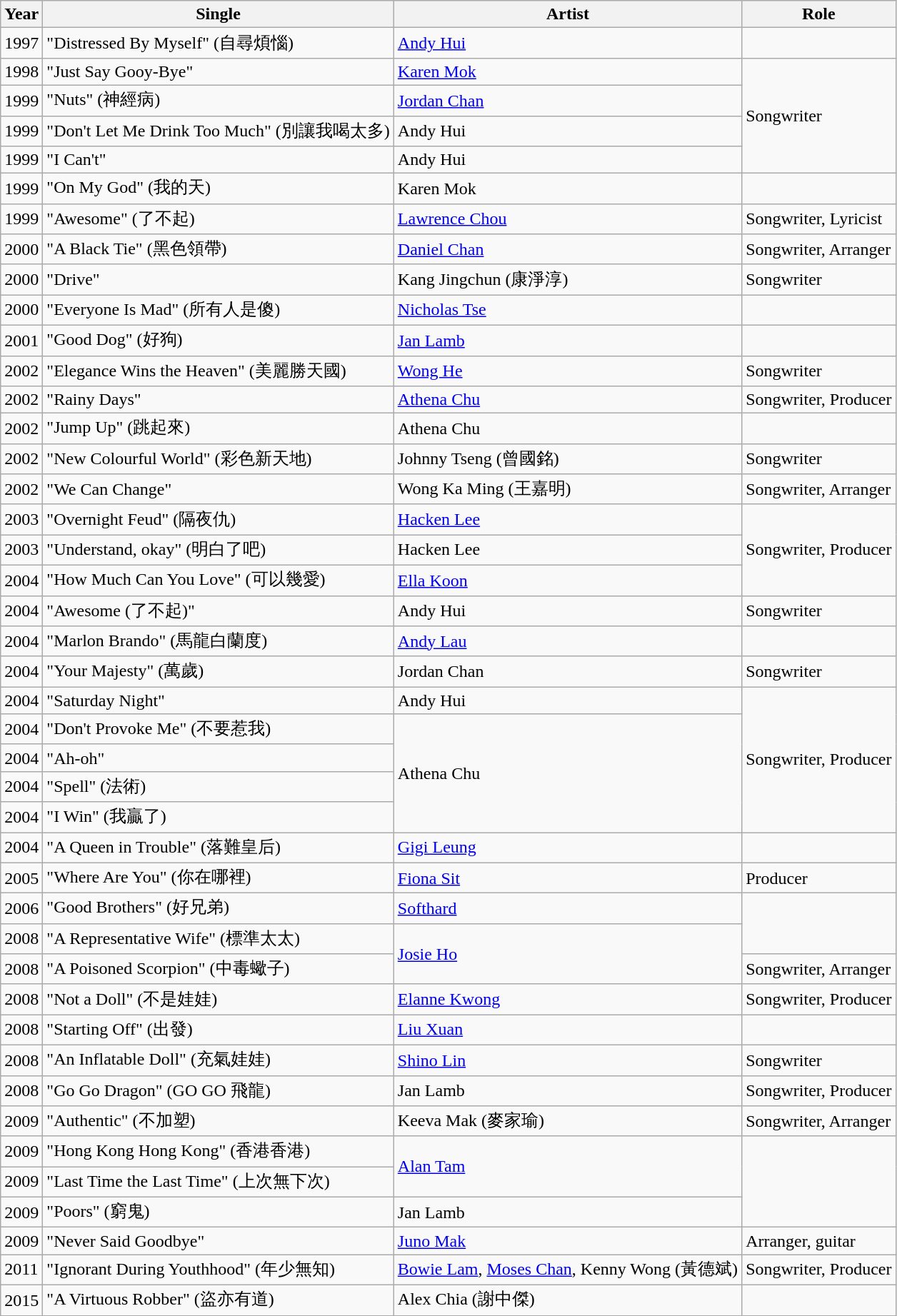<table class="wikitable">
<tr>
<th>Year</th>
<th>Single</th>
<th>Artist</th>
<th>Role</th>
</tr>
<tr>
<td>1997</td>
<td>"Distressed By Myself" (自尋煩惱)</td>
<td><a href='#'>Andy Hui</a></td>
<td></td>
</tr>
<tr>
<td>1998</td>
<td>"Just Say Gooy-Bye"</td>
<td><a href='#'>Karen Mok</a></td>
<td rowspan="4">Songwriter</td>
</tr>
<tr>
<td>1999</td>
<td>"Nuts" (神經病)</td>
<td><a href='#'>Jordan Chan</a></td>
</tr>
<tr>
<td>1999</td>
<td>"Don't Let Me Drink Too Much" (別讓我喝太多)</td>
<td>Andy Hui</td>
</tr>
<tr>
<td>1999</td>
<td>"I Can't"</td>
<td>Andy Hui</td>
</tr>
<tr>
<td>1999</td>
<td>"On My God" (我的天)</td>
<td>Karen Mok</td>
<td></td>
</tr>
<tr>
<td>1999</td>
<td>"Awesome" (了不起)</td>
<td><a href='#'>Lawrence Chou</a></td>
<td>Songwriter, Lyricist</td>
</tr>
<tr>
<td>2000</td>
<td>"A Black Tie" (黑色領帶)</td>
<td><a href='#'>Daniel Chan</a></td>
<td>Songwriter, Arranger</td>
</tr>
<tr>
<td>2000</td>
<td>"Drive"</td>
<td>Kang Jingchun (康淨淳)</td>
<td>Songwriter</td>
</tr>
<tr>
<td>2000</td>
<td>"Everyone Is Mad" (所有人是傻)</td>
<td><a href='#'>Nicholas Tse</a></td>
<td></td>
</tr>
<tr>
<td>2001</td>
<td>"Good Dog" (好狗)</td>
<td><a href='#'>Jan Lamb</a></td>
<td></td>
</tr>
<tr>
<td>2002</td>
<td>"Elegance Wins the Heaven" (美麗勝天國)</td>
<td><a href='#'>Wong He</a></td>
<td>Songwriter</td>
</tr>
<tr>
<td>2002</td>
<td>"Rainy Days"</td>
<td><a href='#'>Athena Chu</a></td>
<td>Songwriter, Producer</td>
</tr>
<tr>
<td>2002</td>
<td>"Jump Up" (跳起來)</td>
<td>Athena Chu</td>
<td></td>
</tr>
<tr>
<td>2002</td>
<td>"New Colourful World" (彩色新天地)</td>
<td>Johnny Tseng (曾國銘)</td>
<td>Songwriter</td>
</tr>
<tr>
<td>2002</td>
<td>"We Can Change"</td>
<td>Wong Ka Ming (王嘉明)</td>
<td>Songwriter, Arranger</td>
</tr>
<tr>
<td>2003</td>
<td>"Overnight Feud" (隔夜仇)</td>
<td><a href='#'>Hacken Lee</a></td>
<td rowspan="3">Songwriter, Producer</td>
</tr>
<tr>
<td>2003</td>
<td>"Understand, okay" (明白了吧)</td>
<td>Hacken Lee</td>
</tr>
<tr>
<td>2004</td>
<td>"How Much Can You Love" (可以幾愛)</td>
<td><a href='#'>Ella Koon</a></td>
</tr>
<tr>
<td>2004</td>
<td>"Awesome (了不起)"</td>
<td>Andy Hui</td>
<td>Songwriter</td>
</tr>
<tr>
<td>2004</td>
<td>"Marlon Brando" (馬龍白蘭度)</td>
<td><a href='#'>Andy Lau</a></td>
<td></td>
</tr>
<tr>
<td>2004</td>
<td>"Your Majesty" (萬歲)</td>
<td>Jordan Chan</td>
<td>Songwriter</td>
</tr>
<tr>
<td>2004</td>
<td>"Saturday Night"</td>
<td>Andy Hui</td>
<td rowspan="5">Songwriter, Producer</td>
</tr>
<tr>
<td>2004</td>
<td>"Don't Provoke Me" (不要惹我)</td>
<td rowspan="4">Athena Chu</td>
</tr>
<tr>
<td>2004</td>
<td>"Ah-oh"</td>
</tr>
<tr>
<td>2004</td>
<td>"Spell" (法術)</td>
</tr>
<tr>
<td>2004</td>
<td>"I Win" (我贏了)</td>
</tr>
<tr>
<td>2004</td>
<td>"A Queen in Trouble" (落難皇后)</td>
<td><a href='#'>Gigi Leung</a></td>
<td></td>
</tr>
<tr>
<td>2005</td>
<td>"Where Are You" (你在哪裡)</td>
<td><a href='#'>Fiona Sit</a></td>
<td>Producer</td>
</tr>
<tr>
<td>2006</td>
<td>"Good Brothers" (好兄弟)</td>
<td><a href='#'>Softhard</a></td>
<td rowspan=2"></td>
</tr>
<tr>
<td>2008</td>
<td>"A Representative Wife" (標準太太)</td>
<td rowspan="2"><a href='#'>Josie Ho</a></td>
</tr>
<tr>
<td>2008</td>
<td>"A Poisoned Scorpion" (中毒蠍子)</td>
<td>Songwriter, Arranger</td>
</tr>
<tr>
<td>2008</td>
<td>"Not a Doll" (不是娃娃)</td>
<td><a href='#'>Elanne Kwong</a></td>
<td>Songwriter, Producer</td>
</tr>
<tr>
<td>2008</td>
<td>"Starting Off" (出發)</td>
<td><a href='#'>Liu Xuan</a></td>
<td></td>
</tr>
<tr>
<td>2008</td>
<td>"An Inflatable Doll" (充氣娃娃)</td>
<td><a href='#'>Shino Lin</a></td>
<td>Songwriter</td>
</tr>
<tr>
<td>2008</td>
<td>"Go Go Dragon" (GO GO 飛龍)</td>
<td>Jan Lamb</td>
<td>Songwriter, Producer</td>
</tr>
<tr>
<td>2009</td>
<td>"Authentic" (不加塑)</td>
<td>Keeva Mak (麥家瑜)</td>
<td>Songwriter, Arranger</td>
</tr>
<tr>
<td>2009</td>
<td>"Hong Kong Hong Kong" (香港香港)</td>
<td rowspan="2"><a href='#'>Alan Tam</a></td>
<td rowspan="3"></td>
</tr>
<tr>
<td>2009</td>
<td>"Last Time the Last Time" (上次無下次)</td>
</tr>
<tr>
<td>2009</td>
<td>"Poors" (窮鬼)</td>
<td>Jan Lamb</td>
</tr>
<tr>
<td>2009</td>
<td>"Never Said Goodbye"</td>
<td><a href='#'>Juno Mak</a></td>
<td>Arranger, guitar</td>
</tr>
<tr>
<td>2011</td>
<td>"Ignorant During Youthhood" (年少無知)</td>
<td><a href='#'>Bowie Lam</a>, <a href='#'>Moses Chan</a>, Kenny Wong (黃德斌)</td>
<td>Songwriter, Producer</td>
</tr>
<tr>
<td>2015</td>
<td>"A Virtuous Robber" (盜亦有道)</td>
<td>Alex Chia (謝中傑)</td>
<td></td>
</tr>
</table>
